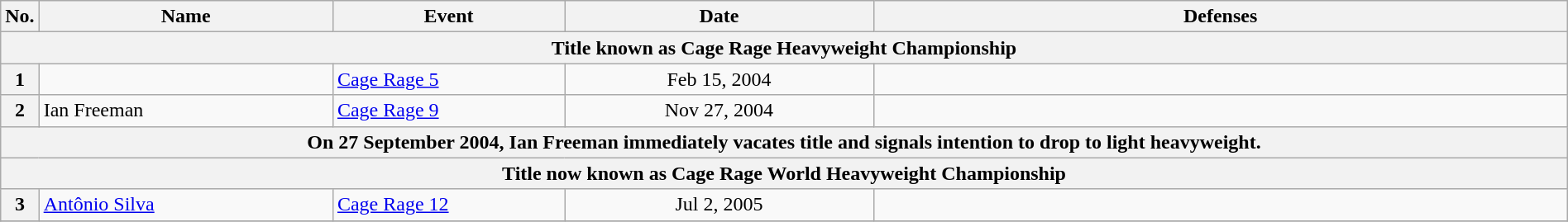<table class="wikitable" width=100%>
<tr>
<th width=1%>No.</th>
<th width=19%>Name</th>
<th width=15%>Event</th>
<th width=20%>Date</th>
<th width=45%>Defenses</th>
</tr>
<tr>
<th align=center colspan=5>Title known as <strong>Cage Rage Heavyweight Championship</strong></th>
</tr>
<tr>
<th>1</th>
<td></td>
<td><a href='#'>Cage Rage 5</a><br></td>
<td align=center>Feb 15, 2004</td>
<td></td>
</tr>
<tr>
<th>2</th>
<td> Ian Freeman<br></td>
<td><a href='#'>Cage Rage 9</a><br></td>
<td align=center>Nov 27, 2004</td>
<td></td>
</tr>
<tr>
<th colspan=5 align=center>On 27 September 2004, Ian Freeman immediately vacates title and signals intention to drop to light heavyweight.</th>
</tr>
<tr>
<th align=center colspan=5>Title now known as <strong>Cage Rage World Heavyweight Championship</strong></th>
</tr>
<tr>
<th>3</th>
<td> <a href='#'>Antônio Silva</a> <br></td>
<td><a href='#'>Cage Rage 12</a> <br></td>
<td align=center>Jul 2, 2005</td>
<td></td>
</tr>
<tr>
</tr>
</table>
